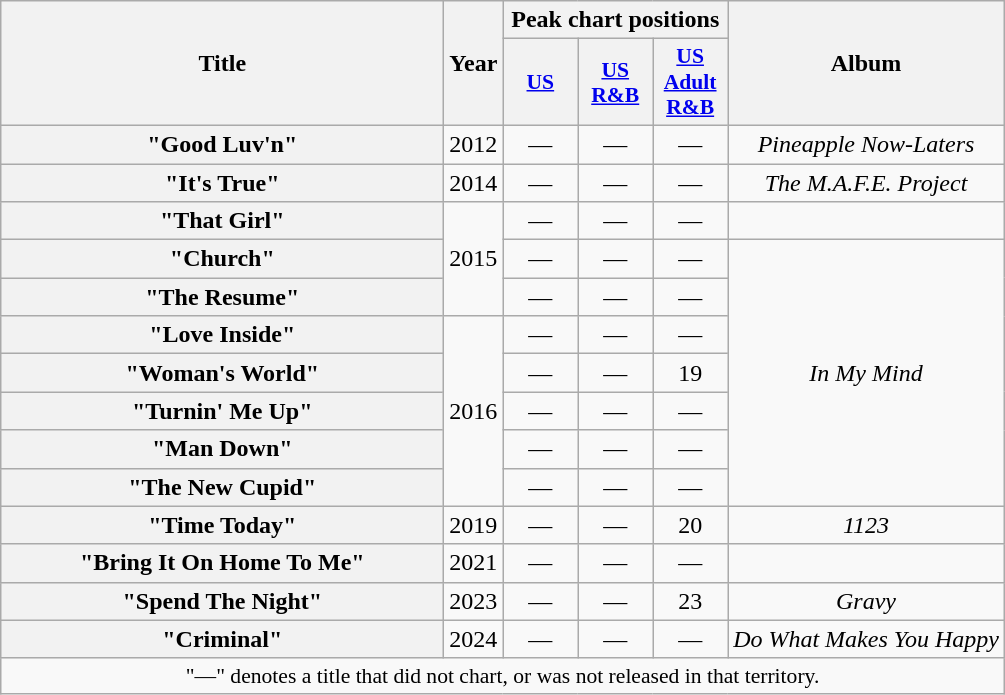<table class="wikitable plainrowheaders" style="text-align:center;">
<tr>
<th scope="col" rowspan="2" style="width:18em;">Title</th>
<th scope="col" rowspan="2">Year</th>
<th scope="col" colspan="3">Peak chart positions</th>
<th scope="col" rowspan="2">Album</th>
</tr>
<tr>
<th scope="col" style="width:3em;font-size:90%;"><a href='#'>US</a></th>
<th scope="col" style="width:3em;font-size:90%;"><a href='#'>US<br>R&B</a></th>
<th scope="col" style="width:3em;font-size:90%;"><a href='#'>US<br>Adult R&B</a></th>
</tr>
<tr>
<th scope="row">"Good Luv'n"</th>
<td>2012</td>
<td>—</td>
<td>—</td>
<td>—</td>
<td><em>Pineapple Now-Laters</em></td>
</tr>
<tr>
<th scope="row">"It's True"<br></th>
<td>2014</td>
<td>—</td>
<td>—</td>
<td>—</td>
<td><em>The M.A.F.E. Project</em></td>
</tr>
<tr>
<th scope="row">"That Girl"<br></th>
<td rowspan="3">2015</td>
<td>—</td>
<td>—</td>
<td>—</td>
<td></td>
</tr>
<tr>
<th scope="row">"Church"<br></th>
<td>—</td>
<td>—</td>
<td>—</td>
<td rowspan="7"><em>In My Mind</em></td>
</tr>
<tr>
<th scope="row">"The Resume"<br></th>
<td>—</td>
<td>—</td>
<td>—</td>
</tr>
<tr>
<th scope="row">"Love Inside"<br></th>
<td rowspan="5">2016</td>
<td>—</td>
<td>—</td>
<td>—</td>
</tr>
<tr>
<th scope="row">"Woman's World"</th>
<td>—</td>
<td>—</td>
<td>19</td>
</tr>
<tr>
<th scope="row">"Turnin' Me Up"</th>
<td>—</td>
<td>—</td>
<td>—</td>
</tr>
<tr>
<th scope="row">"Man Down"<br></th>
<td>—</td>
<td>—</td>
<td>—</td>
</tr>
<tr>
<th scope="row">"The New Cupid"<br></th>
<td>—</td>
<td>—</td>
<td>—</td>
</tr>
<tr>
<th scope="row">"Time Today"</th>
<td>2019</td>
<td>—</td>
<td>—</td>
<td>20</td>
<td><em>1123</em></td>
</tr>
<tr>
<th scope="row">"Bring It On Home To Me" <br></th>
<td>2021</td>
<td>—</td>
<td>—</td>
<td>—</td>
<td></td>
</tr>
<tr>
<th scope="row">"Spend The Night" <br></th>
<td rowspan="1">2023</td>
<td>—</td>
<td>—</td>
<td>23</td>
<td rowspan="1"><em>Gravy</em></td>
</tr>
<tr>
<th scope="row">"Criminal"<br></th>
<td rowspan="1">2024</td>
<td>—</td>
<td>—</td>
<td>—</td>
<td><em>Do What Makes You Happy</em></td>
</tr>
<tr>
<td colspan="6" style="font-size:90%">"—" denotes a title that did not chart, or was not released in that territory.</td>
</tr>
</table>
